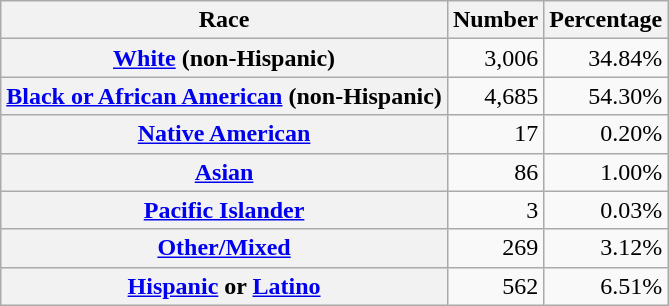<table class="wikitable" style="text-align:right">
<tr>
<th scope="col">Race</th>
<th scope="col">Number</th>
<th scope="col">Percentage</th>
</tr>
<tr>
<th scope="row"><a href='#'>White</a> (non-Hispanic)</th>
<td>3,006</td>
<td>34.84%</td>
</tr>
<tr>
<th scope="row"><a href='#'>Black or African American</a> (non-Hispanic)</th>
<td>4,685</td>
<td>54.30%</td>
</tr>
<tr>
<th scope="row"><a href='#'>Native American</a></th>
<td>17</td>
<td>0.20%</td>
</tr>
<tr>
<th scope="row"><a href='#'>Asian</a></th>
<td>86</td>
<td>1.00%</td>
</tr>
<tr>
<th scope="row"><a href='#'>Pacific Islander</a></th>
<td>3</td>
<td>0.03%</td>
</tr>
<tr>
<th scope="row"><a href='#'>Other/Mixed</a></th>
<td>269</td>
<td>3.12%</td>
</tr>
<tr>
<th scope="row"><a href='#'>Hispanic</a> or <a href='#'>Latino</a></th>
<td>562</td>
<td>6.51%</td>
</tr>
</table>
